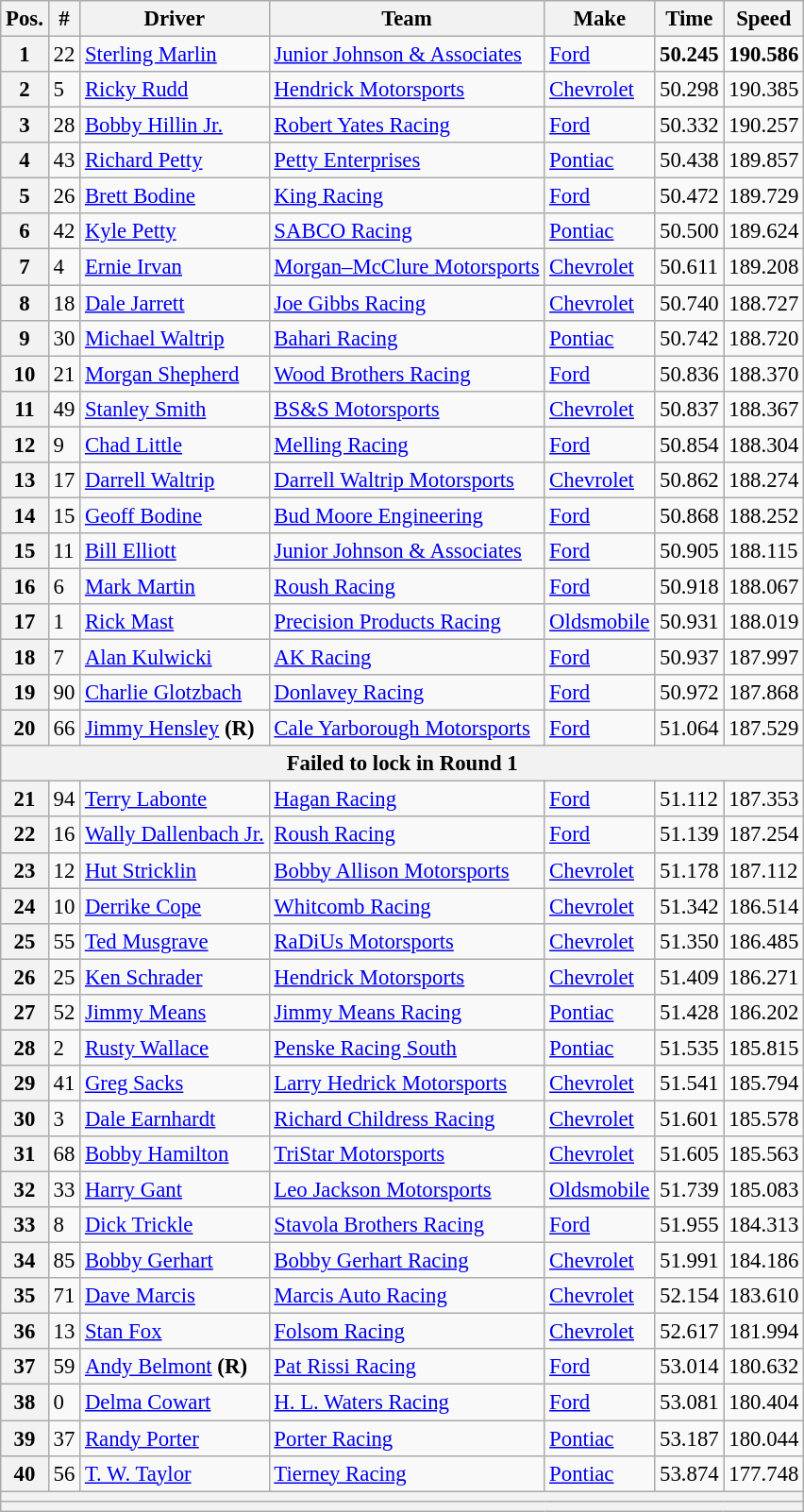<table class="wikitable" style="font-size:95%">
<tr>
<th>Pos.</th>
<th>#</th>
<th>Driver</th>
<th>Team</th>
<th>Make</th>
<th>Time</th>
<th>Speed</th>
</tr>
<tr>
<th>1</th>
<td>22</td>
<td><a href='#'>Sterling Marlin</a></td>
<td><a href='#'>Junior Johnson & Associates</a></td>
<td><a href='#'>Ford</a></td>
<td><strong>50.245</strong></td>
<td><strong>190.586</strong></td>
</tr>
<tr>
<th>2</th>
<td>5</td>
<td><a href='#'>Ricky Rudd</a></td>
<td><a href='#'>Hendrick Motorsports</a></td>
<td><a href='#'>Chevrolet</a></td>
<td>50.298</td>
<td>190.385</td>
</tr>
<tr>
<th>3</th>
<td>28</td>
<td><a href='#'>Bobby Hillin Jr.</a></td>
<td><a href='#'>Robert Yates Racing</a></td>
<td><a href='#'>Ford</a></td>
<td>50.332</td>
<td>190.257</td>
</tr>
<tr>
<th>4</th>
<td>43</td>
<td><a href='#'>Richard Petty</a></td>
<td><a href='#'>Petty Enterprises</a></td>
<td><a href='#'>Pontiac</a></td>
<td>50.438</td>
<td>189.857</td>
</tr>
<tr>
<th>5</th>
<td>26</td>
<td><a href='#'>Brett Bodine</a></td>
<td><a href='#'>King Racing</a></td>
<td><a href='#'>Ford</a></td>
<td>50.472</td>
<td>189.729</td>
</tr>
<tr>
<th>6</th>
<td>42</td>
<td><a href='#'>Kyle Petty</a></td>
<td><a href='#'>SABCO Racing</a></td>
<td><a href='#'>Pontiac</a></td>
<td>50.500</td>
<td>189.624</td>
</tr>
<tr>
<th>7</th>
<td>4</td>
<td><a href='#'>Ernie Irvan</a></td>
<td><a href='#'>Morgan–McClure Motorsports</a></td>
<td><a href='#'>Chevrolet</a></td>
<td>50.611</td>
<td>189.208</td>
</tr>
<tr>
<th>8</th>
<td>18</td>
<td><a href='#'>Dale Jarrett</a></td>
<td><a href='#'>Joe Gibbs Racing</a></td>
<td><a href='#'>Chevrolet</a></td>
<td>50.740</td>
<td>188.727</td>
</tr>
<tr>
<th>9</th>
<td>30</td>
<td><a href='#'>Michael Waltrip</a></td>
<td><a href='#'>Bahari Racing</a></td>
<td><a href='#'>Pontiac</a></td>
<td>50.742</td>
<td>188.720</td>
</tr>
<tr>
<th>10</th>
<td>21</td>
<td><a href='#'>Morgan Shepherd</a></td>
<td><a href='#'>Wood Brothers Racing</a></td>
<td><a href='#'>Ford</a></td>
<td>50.836</td>
<td>188.370</td>
</tr>
<tr>
<th>11</th>
<td>49</td>
<td><a href='#'>Stanley Smith</a></td>
<td><a href='#'>BS&S Motorsports</a></td>
<td><a href='#'>Chevrolet</a></td>
<td>50.837</td>
<td>188.367</td>
</tr>
<tr>
<th>12</th>
<td>9</td>
<td><a href='#'>Chad Little</a></td>
<td><a href='#'>Melling Racing</a></td>
<td><a href='#'>Ford</a></td>
<td>50.854</td>
<td>188.304</td>
</tr>
<tr>
<th>13</th>
<td>17</td>
<td><a href='#'>Darrell Waltrip</a></td>
<td><a href='#'>Darrell Waltrip Motorsports</a></td>
<td><a href='#'>Chevrolet</a></td>
<td>50.862</td>
<td>188.274</td>
</tr>
<tr>
<th>14</th>
<td>15</td>
<td><a href='#'>Geoff Bodine</a></td>
<td><a href='#'>Bud Moore Engineering</a></td>
<td><a href='#'>Ford</a></td>
<td>50.868</td>
<td>188.252</td>
</tr>
<tr>
<th>15</th>
<td>11</td>
<td><a href='#'>Bill Elliott</a></td>
<td><a href='#'>Junior Johnson & Associates</a></td>
<td><a href='#'>Ford</a></td>
<td>50.905</td>
<td>188.115</td>
</tr>
<tr>
<th>16</th>
<td>6</td>
<td><a href='#'>Mark Martin</a></td>
<td><a href='#'>Roush Racing</a></td>
<td><a href='#'>Ford</a></td>
<td>50.918</td>
<td>188.067</td>
</tr>
<tr>
<th>17</th>
<td>1</td>
<td><a href='#'>Rick Mast</a></td>
<td><a href='#'>Precision Products Racing</a></td>
<td><a href='#'>Oldsmobile</a></td>
<td>50.931</td>
<td>188.019</td>
</tr>
<tr>
<th>18</th>
<td>7</td>
<td><a href='#'>Alan Kulwicki</a></td>
<td><a href='#'>AK Racing</a></td>
<td><a href='#'>Ford</a></td>
<td>50.937</td>
<td>187.997</td>
</tr>
<tr>
<th>19</th>
<td>90</td>
<td><a href='#'>Charlie Glotzbach</a></td>
<td><a href='#'>Donlavey Racing</a></td>
<td><a href='#'>Ford</a></td>
<td>50.972</td>
<td>187.868</td>
</tr>
<tr>
<th>20</th>
<td>66</td>
<td><a href='#'>Jimmy Hensley</a> <strong>(R)</strong></td>
<td><a href='#'>Cale Yarborough Motorsports</a></td>
<td><a href='#'>Ford</a></td>
<td>51.064</td>
<td>187.529</td>
</tr>
<tr>
<th colspan="7">Failed to lock in Round 1</th>
</tr>
<tr>
<th>21</th>
<td>94</td>
<td><a href='#'>Terry Labonte</a></td>
<td><a href='#'>Hagan Racing</a></td>
<td><a href='#'>Ford</a></td>
<td>51.112</td>
<td>187.353</td>
</tr>
<tr>
<th>22</th>
<td>16</td>
<td><a href='#'>Wally Dallenbach Jr.</a></td>
<td><a href='#'>Roush Racing</a></td>
<td><a href='#'>Ford</a></td>
<td>51.139</td>
<td>187.254</td>
</tr>
<tr>
<th>23</th>
<td>12</td>
<td><a href='#'>Hut Stricklin</a></td>
<td><a href='#'>Bobby Allison Motorsports</a></td>
<td><a href='#'>Chevrolet</a></td>
<td>51.178</td>
<td>187.112</td>
</tr>
<tr>
<th>24</th>
<td>10</td>
<td><a href='#'>Derrike Cope</a></td>
<td><a href='#'>Whitcomb Racing</a></td>
<td><a href='#'>Chevrolet</a></td>
<td>51.342</td>
<td>186.514</td>
</tr>
<tr>
<th>25</th>
<td>55</td>
<td><a href='#'>Ted Musgrave</a></td>
<td><a href='#'>RaDiUs Motorsports</a></td>
<td><a href='#'>Chevrolet</a></td>
<td>51.350</td>
<td>186.485</td>
</tr>
<tr>
<th>26</th>
<td>25</td>
<td><a href='#'>Ken Schrader</a></td>
<td><a href='#'>Hendrick Motorsports</a></td>
<td><a href='#'>Chevrolet</a></td>
<td>51.409</td>
<td>186.271</td>
</tr>
<tr>
<th>27</th>
<td>52</td>
<td><a href='#'>Jimmy Means</a></td>
<td><a href='#'>Jimmy Means Racing</a></td>
<td><a href='#'>Pontiac</a></td>
<td>51.428</td>
<td>186.202</td>
</tr>
<tr>
<th>28</th>
<td>2</td>
<td><a href='#'>Rusty Wallace</a></td>
<td><a href='#'>Penske Racing South</a></td>
<td><a href='#'>Pontiac</a></td>
<td>51.535</td>
<td>185.815</td>
</tr>
<tr>
<th>29</th>
<td>41</td>
<td><a href='#'>Greg Sacks</a></td>
<td><a href='#'>Larry Hedrick Motorsports</a></td>
<td><a href='#'>Chevrolet</a></td>
<td>51.541</td>
<td>185.794</td>
</tr>
<tr>
<th>30</th>
<td>3</td>
<td><a href='#'>Dale Earnhardt</a></td>
<td><a href='#'>Richard Childress Racing</a></td>
<td><a href='#'>Chevrolet</a></td>
<td>51.601</td>
<td>185.578</td>
</tr>
<tr>
<th>31</th>
<td>68</td>
<td><a href='#'>Bobby Hamilton</a></td>
<td><a href='#'>TriStar Motorsports</a></td>
<td><a href='#'>Chevrolet</a></td>
<td>51.605</td>
<td>185.563</td>
</tr>
<tr>
<th>32</th>
<td>33</td>
<td><a href='#'>Harry Gant</a></td>
<td><a href='#'>Leo Jackson Motorsports</a></td>
<td><a href='#'>Oldsmobile</a></td>
<td>51.739</td>
<td>185.083</td>
</tr>
<tr>
<th>33</th>
<td>8</td>
<td><a href='#'>Dick Trickle</a></td>
<td><a href='#'>Stavola Brothers Racing</a></td>
<td><a href='#'>Ford</a></td>
<td>51.955</td>
<td>184.313</td>
</tr>
<tr>
<th>34</th>
<td>85</td>
<td><a href='#'>Bobby Gerhart</a></td>
<td><a href='#'>Bobby Gerhart Racing</a></td>
<td><a href='#'>Chevrolet</a></td>
<td>51.991</td>
<td>184.186</td>
</tr>
<tr>
<th>35</th>
<td>71</td>
<td><a href='#'>Dave Marcis</a></td>
<td><a href='#'>Marcis Auto Racing</a></td>
<td><a href='#'>Chevrolet</a></td>
<td>52.154</td>
<td>183.610</td>
</tr>
<tr>
<th>36</th>
<td>13</td>
<td><a href='#'>Stan Fox</a></td>
<td><a href='#'>Folsom Racing</a></td>
<td><a href='#'>Chevrolet</a></td>
<td>52.617</td>
<td>181.994</td>
</tr>
<tr>
<th>37</th>
<td>59</td>
<td><a href='#'>Andy Belmont</a> <strong>(R)</strong></td>
<td><a href='#'>Pat Rissi Racing</a></td>
<td><a href='#'>Ford</a></td>
<td>53.014</td>
<td>180.632</td>
</tr>
<tr>
<th>38</th>
<td>0</td>
<td><a href='#'>Delma Cowart</a></td>
<td><a href='#'>H. L. Waters Racing</a></td>
<td><a href='#'>Ford</a></td>
<td>53.081</td>
<td>180.404</td>
</tr>
<tr>
<th>39</th>
<td>37</td>
<td><a href='#'>Randy Porter</a></td>
<td><a href='#'>Porter Racing</a></td>
<td><a href='#'>Pontiac</a></td>
<td>53.187</td>
<td>180.044</td>
</tr>
<tr>
<th>40</th>
<td>56</td>
<td><a href='#'>T. W. Taylor</a></td>
<td><a href='#'>Tierney Racing</a></td>
<td><a href='#'>Pontiac</a></td>
<td>53.874</td>
<td>177.748</td>
</tr>
<tr>
<th colspan="7"></th>
</tr>
<tr>
<th colspan="7"></th>
</tr>
</table>
